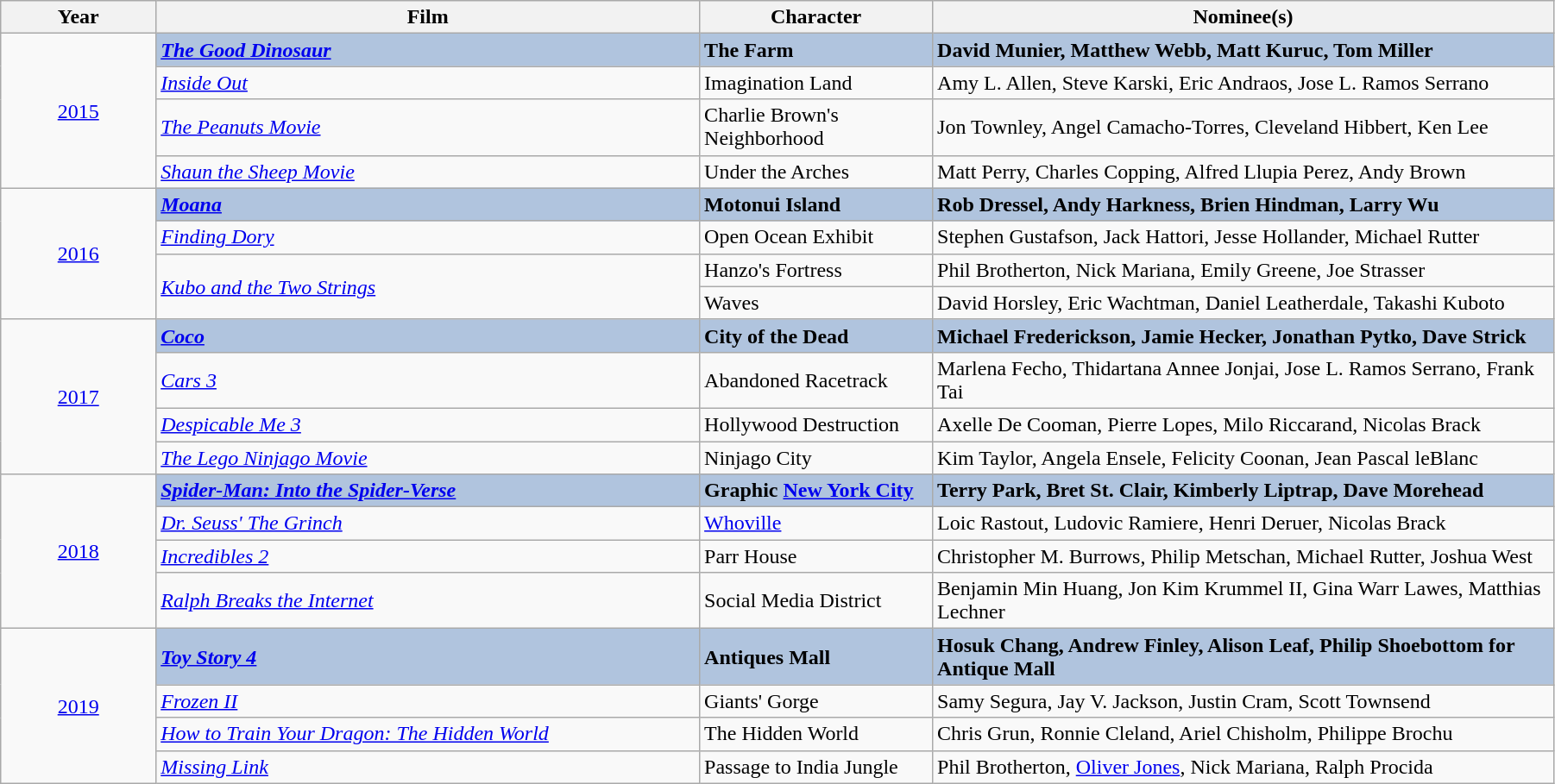<table class="wikitable" width="95%" cellpadding="5">
<tr>
<th width="10%">Year</th>
<th width="35%">Film</th>
<th width="15%">Character</th>
<th width="45%">Nominee(s)</th>
</tr>
<tr>
<td rowspan="4" style="text-align:center;"><a href='#'>2015</a><br></td>
<td style="background:#B0C4DE;"><strong><em><a href='#'>The Good Dinosaur</a></em></strong></td>
<td style="background:#B0C4DE;"><strong>The Farm</strong></td>
<td style="background:#B0C4DE;"><strong>David Munier, Matthew Webb, Matt Kuruc, Tom Miller</strong></td>
</tr>
<tr>
<td><em><a href='#'>Inside Out</a></em></td>
<td>Imagination Land</td>
<td>Amy L. Allen, Steve Karski, Eric Andraos, Jose L. Ramos Serrano</td>
</tr>
<tr>
<td><em><a href='#'>The Peanuts Movie</a></em></td>
<td>Charlie Brown's Neighborhood</td>
<td>Jon Townley, Angel Camacho-Torres, Cleveland Hibbert, Ken Lee</td>
</tr>
<tr>
<td><em><a href='#'>Shaun the Sheep Movie</a></em></td>
<td>Under the Arches</td>
<td>Matt Perry, Charles Copping, Alfred Llupia Perez, Andy Brown</td>
</tr>
<tr>
<td rowspan="4" style="text-align:center;"><a href='#'>2016</a><br></td>
<td style="background:#B0C4DE;"><strong><em><a href='#'>Moana</a></em></strong></td>
<td style="background:#B0C4DE;"><strong>Motonui Island</strong></td>
<td style="background:#B0C4DE;"><strong>Rob Dressel, Andy Harkness, Brien Hindman, Larry Wu</strong></td>
</tr>
<tr>
<td><em><a href='#'>Finding Dory</a></em></td>
<td>Open Ocean Exhibit</td>
<td>Stephen Gustafson, Jack Hattori, Jesse Hollander, Michael Rutter</td>
</tr>
<tr>
<td rowspan="2"><em><a href='#'>Kubo and the Two Strings</a></em></td>
<td>Hanzo's Fortress</td>
<td>Phil Brotherton, Nick Mariana, Emily Greene, Joe Strasser</td>
</tr>
<tr>
<td>Waves</td>
<td>David Horsley, Eric Wachtman, Daniel Leatherdale, Takashi Kuboto</td>
</tr>
<tr>
<td rowspan="4" style="text-align:center;"><a href='#'>2017</a><br></td>
<td style="background:#B0C4DE;"><strong><em><a href='#'>Coco</a></em></strong></td>
<td style="background:#B0C4DE;"><strong>City of the Dead</strong></td>
<td style="background:#B0C4DE;"><strong>Michael Frederickson, Jamie Hecker, Jonathan Pytko, Dave Strick</strong></td>
</tr>
<tr>
<td><em><a href='#'>Cars 3</a></em></td>
<td>Abandoned Racetrack</td>
<td>Marlena Fecho, Thidartana Annee Jonjai, Jose L. Ramos Serrano, Frank Tai</td>
</tr>
<tr>
<td><em><a href='#'>Despicable Me 3</a></em></td>
<td>Hollywood Destruction</td>
<td>Axelle De Cooman, Pierre Lopes, Milo Riccarand, Nicolas Brack</td>
</tr>
<tr>
<td><em><a href='#'>The Lego Ninjago Movie</a></em></td>
<td>Ninjago City</td>
<td>Kim Taylor, Angela Ensele, Felicity Coonan, Jean Pascal leBlanc</td>
</tr>
<tr>
<td rowspan="4" style="text-align:center;"><a href='#'>2018</a><br></td>
<td style="background:#B0C4DE;"><strong><em><a href='#'>Spider-Man: Into the Spider-Verse</a></em></strong></td>
<td style="background:#B0C4DE;"><strong>Graphic <a href='#'>New York City</a></strong></td>
<td style="background:#B0C4DE;"><strong>Terry Park, Bret St. Clair, Kimberly Liptrap, Dave Morehead</strong></td>
</tr>
<tr>
<td><em><a href='#'>Dr. Seuss' The Grinch</a></em></td>
<td><a href='#'>Whoville</a></td>
<td>Loic Rastout, Ludovic Ramiere, Henri Deruer, Nicolas Brack</td>
</tr>
<tr>
<td><em><a href='#'>Incredibles 2</a></em></td>
<td>Parr House</td>
<td>Christopher M. Burrows, Philip Metschan, Michael Rutter, Joshua West</td>
</tr>
<tr>
<td><em><a href='#'>Ralph Breaks the Internet</a></em></td>
<td>Social Media District</td>
<td>Benjamin Min Huang, Jon Kim Krummel II, Gina Warr Lawes, Matthias Lechner</td>
</tr>
<tr>
<td rowspan="4" style="text-align:center;"><a href='#'>2019</a><br></td>
<td style="background:#B0C4DE;"><strong><em><a href='#'>Toy Story 4</a></em></strong></td>
<td style="background:#B0C4DE;"><strong>Antiques Mall</strong></td>
<td style="background:#B0C4DE;"><strong>Hosuk Chang, Andrew Finley, Alison Leaf, Philip Shoebottom for Antique Mall</strong></td>
</tr>
<tr>
<td><em><a href='#'>Frozen II</a></em></td>
<td>Giants' Gorge</td>
<td>Samy Segura, Jay V. Jackson, Justin Cram, Scott Townsend</td>
</tr>
<tr>
<td><em><a href='#'>How to Train Your Dragon: The Hidden World</a></em></td>
<td>The Hidden World</td>
<td>Chris Grun, Ronnie Cleland, Ariel Chisholm, Philippe Brochu</td>
</tr>
<tr>
<td><em><a href='#'>Missing Link</a></em></td>
<td>Passage to India Jungle</td>
<td>Phil Brotherton, <a href='#'>Oliver Jones</a>, Nick Mariana, Ralph Procida</td>
</tr>
</table>
